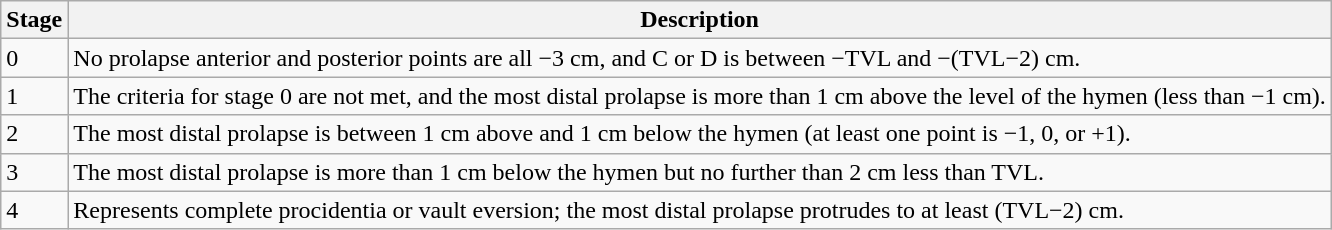<table class="wikitable">
<tr>
<th>Stage</th>
<th>Description</th>
</tr>
<tr>
<td>0</td>
<td>No prolapse anterior and posterior points are all −3 cm, and C or D is between −TVL and −(TVL−2) cm.</td>
</tr>
<tr>
<td>1</td>
<td>The criteria for stage 0 are not met, and the most distal prolapse is more than 1 cm above the level of the hymen (less than −1 cm).</td>
</tr>
<tr>
<td>2</td>
<td>The most distal prolapse is between 1 cm above and 1 cm below the hymen (at least one point is −1, 0, or +1).</td>
</tr>
<tr>
<td>3</td>
<td>The most distal prolapse is more than 1 cm below the hymen but no further than 2 cm less than TVL.</td>
</tr>
<tr>
<td>4</td>
<td>Represents complete procidentia or vault eversion; the most distal prolapse protrudes to at least (TVL−2) cm.</td>
</tr>
</table>
